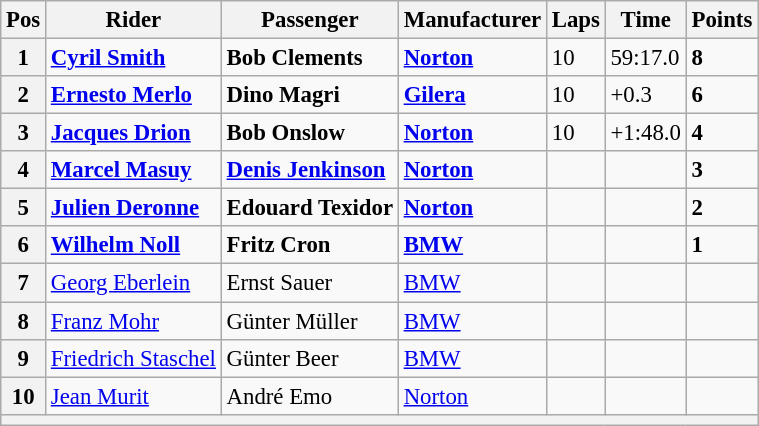<table class="wikitable" style="font-size: 95%;">
<tr>
<th>Pos</th>
<th>Rider</th>
<th>Passenger</th>
<th>Manufacturer</th>
<th>Laps</th>
<th>Time</th>
<th>Points</th>
</tr>
<tr>
<th>1</th>
<td> <strong><a href='#'>Cyril Smith</a></strong></td>
<td> <strong>Bob Clements</strong></td>
<td><strong><a href='#'>Norton</a></strong></td>
<td>10</td>
<td>59:17.0</td>
<td><strong>8</strong></td>
</tr>
<tr>
<th>2</th>
<td> <strong><a href='#'>Ernesto Merlo</a></strong></td>
<td> <strong>Dino Magri</strong></td>
<td><strong><a href='#'>Gilera</a></strong></td>
<td>10</td>
<td>+0.3</td>
<td><strong>6</strong></td>
</tr>
<tr>
<th>3</th>
<td> <strong><a href='#'>Jacques Drion</a></strong></td>
<td> <strong>Bob Onslow</strong></td>
<td><strong><a href='#'>Norton</a></strong></td>
<td>10</td>
<td>+1:48.0</td>
<td><strong>4</strong></td>
</tr>
<tr>
<th>4</th>
<td> <strong><a href='#'>Marcel Masuy</a></strong></td>
<td> <strong><a href='#'>Denis Jenkinson</a></strong></td>
<td><strong><a href='#'>Norton</a></strong></td>
<td></td>
<td></td>
<td><strong>3</strong></td>
</tr>
<tr>
<th>5</th>
<td> <strong><a href='#'>Julien Deronne</a></strong></td>
<td> <strong>Edouard Texidor</strong></td>
<td><strong><a href='#'>Norton</a></strong></td>
<td></td>
<td></td>
<td><strong>2</strong></td>
</tr>
<tr>
<th>6</th>
<td> <strong><a href='#'>Wilhelm Noll</a></strong></td>
<td> <strong>Fritz Cron</strong></td>
<td><strong><a href='#'>BMW</a></strong></td>
<td></td>
<td></td>
<td><strong>1</strong></td>
</tr>
<tr>
<th>7</th>
<td> <a href='#'>Georg Eberlein</a></td>
<td> Ernst Sauer</td>
<td><a href='#'>BMW</a></td>
<td></td>
<td></td>
<td></td>
</tr>
<tr>
<th>8</th>
<td> <a href='#'>Franz Mohr</a></td>
<td> Günter Müller</td>
<td><a href='#'>BMW</a></td>
<td></td>
<td></td>
<td></td>
</tr>
<tr>
<th>9</th>
<td> <a href='#'>Friedrich Staschel</a></td>
<td> Günter Beer</td>
<td><a href='#'>BMW</a></td>
<td></td>
<td></td>
<td></td>
</tr>
<tr>
<th>10</th>
<td> <a href='#'>Jean Murit</a></td>
<td> André Emo</td>
<td><a href='#'>Norton</a></td>
<td></td>
<td></td>
<td></td>
</tr>
<tr>
<th colspan=7></th>
</tr>
</table>
